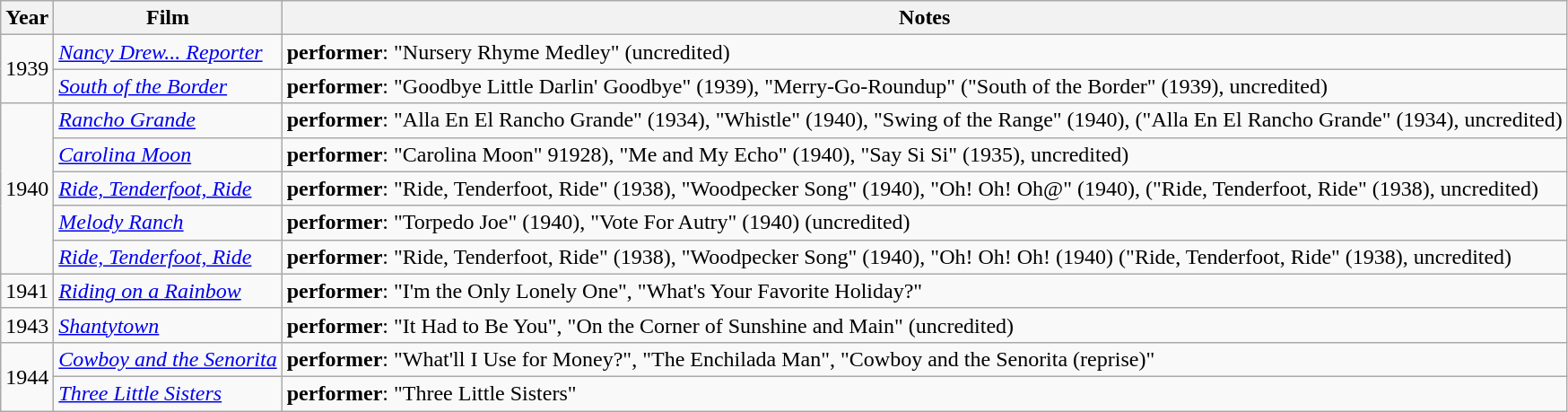<table class="wikitable sortable">
<tr>
<th>Year</th>
<th>Film</th>
<th class="wikitable unsortable">Notes</th>
</tr>
<tr>
<td rowspan="2">1939</td>
<td><em><a href='#'>Nancy Drew... Reporter</a></em></td>
<td><strong>performer</strong>: "Nursery Rhyme Medley" (uncredited)</td>
</tr>
<tr>
<td><em><a href='#'>South of the Border</a></em></td>
<td><strong>performer</strong>: "Goodbye Little Darlin' Goodbye" (1939), "Merry-Go-Roundup" ("South of the Border" (1939), uncredited)</td>
</tr>
<tr>
<td rowspan="5">1940</td>
<td><em><a href='#'>Rancho Grande</a></em></td>
<td><strong>performer</strong>: "Alla En El Rancho Grande" (1934), "Whistle" (1940), "Swing of the Range" (1940), ("Alla En El Rancho Grande" (1934), uncredited)</td>
</tr>
<tr>
<td><em><a href='#'>Carolina Moon</a></em></td>
<td><strong>performer</strong>: "Carolina Moon" 91928), "Me and My Echo" (1940), "Say Si Si" (1935), uncredited)</td>
</tr>
<tr>
<td><em><a href='#'>Ride, Tenderfoot, Ride</a></em></td>
<td><strong>performer</strong>: "Ride, Tenderfoot, Ride" (1938), "Woodpecker Song" (1940), "Oh! Oh! Oh@" (1940), ("Ride, Tenderfoot, Ride" (1938), uncredited)</td>
</tr>
<tr>
<td><em><a href='#'>Melody Ranch</a></em></td>
<td><strong>performer</strong>: "Torpedo Joe" (1940), "Vote For Autry" (1940) (uncredited)</td>
</tr>
<tr>
<td><em><a href='#'>Ride, Tenderfoot, Ride</a></em></td>
<td><strong>performer</strong>: "Ride, Tenderfoot, Ride" (1938), "Woodpecker Song" (1940), "Oh! Oh! Oh! (1940) ("Ride, Tenderfoot, Ride" (1938), uncredited)</td>
</tr>
<tr>
<td>1941</td>
<td><em><a href='#'>Riding on a Rainbow</a></em></td>
<td><strong>performer</strong>: "I'm the Only Lonely One", "What's Your Favorite Holiday?"</td>
</tr>
<tr>
<td>1943</td>
<td><em><a href='#'>Shantytown</a></em></td>
<td><strong>performer</strong>: "It Had to Be You", "On the Corner of Sunshine and Main" (uncredited)</td>
</tr>
<tr>
<td rowspan="2">1944</td>
<td><em><a href='#'>Cowboy and the Senorita</a></em></td>
<td><strong>performer</strong>: "What'll I Use for Money?", "The Enchilada Man", "Cowboy and the Senorita (reprise)"</td>
</tr>
<tr>
<td><em><a href='#'>Three Little Sisters</a></em></td>
<td><strong>performer</strong>: "Three Little Sisters"</td>
</tr>
</table>
